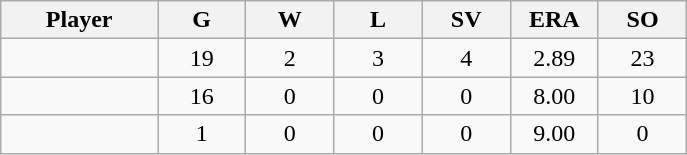<table class="wikitable sortable">
<tr>
<th bgcolor="#DDDDFF" width="16%">Player</th>
<th bgcolor="#DDDDFF" width="9%">G</th>
<th bgcolor="#DDDDFF" width="9%">W</th>
<th bgcolor="#DDDDFF" width="9%">L</th>
<th bgcolor="#DDDDFF" width="9%">SV</th>
<th bgcolor="#DDDDFF" width="9%">ERA</th>
<th bgcolor="#DDDDFF" width="9%">SO</th>
</tr>
<tr align="center">
<td></td>
<td>19</td>
<td>2</td>
<td>3</td>
<td>4</td>
<td>2.89</td>
<td>23</td>
</tr>
<tr align="center">
<td></td>
<td>16</td>
<td>0</td>
<td>0</td>
<td>0</td>
<td>8.00</td>
<td>10</td>
</tr>
<tr align="center">
<td></td>
<td>1</td>
<td>0</td>
<td>0</td>
<td>0</td>
<td>9.00</td>
<td>0</td>
</tr>
</table>
